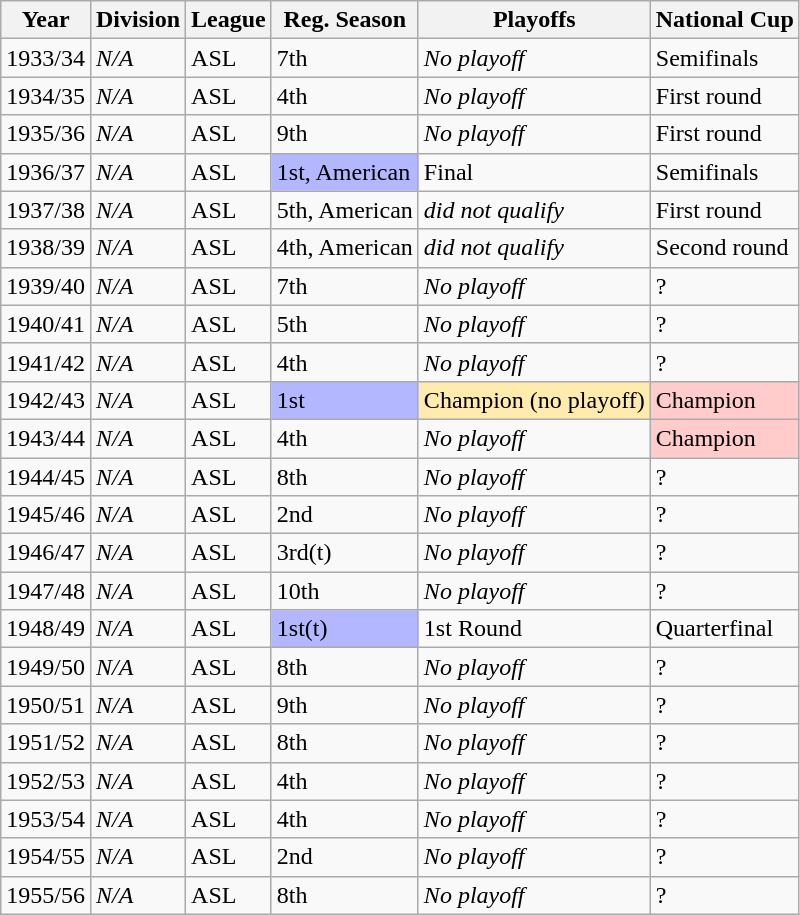<table class="wikitable">
<tr>
<th>Year</th>
<th>Division</th>
<th>League</th>
<th>Reg. Season</th>
<th>Playoffs</th>
<th>National Cup</th>
</tr>
<tr>
<td>1933/34</td>
<td><em>N/A</em></td>
<td>ASL</td>
<td>7th</td>
<td><em>No playoff</em></td>
<td>Semifinals</td>
</tr>
<tr>
<td>1934/35</td>
<td><em>N/A</em></td>
<td>ASL</td>
<td>4th</td>
<td><em>No playoff</em></td>
<td>First round</td>
</tr>
<tr>
<td>1935/36</td>
<td><em>N/A</em></td>
<td>ASL</td>
<td>9th</td>
<td><em>No playoff</em></td>
<td>First round</td>
</tr>
<tr>
<td>1936/37</td>
<td><em>N/A</em></td>
<td>ASL</td>
<td bgcolor="B3B7FF">1st, American</td>
<td>Final</td>
<td>Semifinals</td>
</tr>
<tr>
<td>1937/38</td>
<td><em>N/A</em></td>
<td>ASL</td>
<td>5th, American</td>
<td><em>did not qualify</em></td>
<td>First round</td>
</tr>
<tr>
<td>1938/39</td>
<td><em>N/A</em></td>
<td>ASL</td>
<td>4th, American</td>
<td><em>did not qualify</em></td>
<td>Second round</td>
</tr>
<tr>
<td>1939/40</td>
<td><em>N/A</em></td>
<td>ASL</td>
<td>7th</td>
<td><em>No playoff</em></td>
<td>?</td>
</tr>
<tr>
<td>1940/41</td>
<td><em>N/A</em></td>
<td>ASL</td>
<td>5th</td>
<td><em>No playoff</em></td>
<td>?</td>
</tr>
<tr>
<td>1941/42</td>
<td><em>N/A</em></td>
<td>ASL</td>
<td>4th</td>
<td><em>No playoff</em></td>
<td>?</td>
</tr>
<tr>
<td>1942/43</td>
<td><em>N/A</em></td>
<td>ASL</td>
<td bgcolor="B3B7FF">1st</td>
<td bgcolor="FFEBAD">Champion (no playoff)</td>
<td bgcolor="FFCBCB">Champion</td>
</tr>
<tr>
<td>1943/44</td>
<td><em>N/A</em></td>
<td>ASL</td>
<td>4th</td>
<td><em>No playoff</em></td>
<td bgcolor="FFCBCB">Champion</td>
</tr>
<tr>
<td>1944/45</td>
<td><em>N/A</em></td>
<td>ASL</td>
<td>8th</td>
<td><em>No playoff</em></td>
<td>?</td>
</tr>
<tr>
<td>1945/46</td>
<td><em>N/A</em></td>
<td>ASL</td>
<td>2nd</td>
<td><em>No playoff</em></td>
<td>?</td>
</tr>
<tr>
<td>1946/47</td>
<td><em>N/A</em></td>
<td>ASL</td>
<td>3rd(t)</td>
<td><em>No playoff</em></td>
<td>?</td>
</tr>
<tr>
<td>1947/48</td>
<td><em>N/A</em></td>
<td>ASL</td>
<td>10th</td>
<td><em>No playoff</em></td>
<td>?</td>
</tr>
<tr>
<td>1948/49</td>
<td><em>N/A</em></td>
<td>ASL</td>
<td bgcolor="B3B7FF">1st(t)</td>
<td>1st Round</td>
<td>Quarterfinal</td>
</tr>
<tr>
<td>1949/50</td>
<td><em>N/A</em></td>
<td>ASL</td>
<td>8th</td>
<td><em>No playoff</em></td>
<td>?</td>
</tr>
<tr>
<td>1950/51</td>
<td><em>N/A</em></td>
<td>ASL</td>
<td>9th</td>
<td><em>No playoff</em></td>
<td>?</td>
</tr>
<tr>
<td>1951/52</td>
<td><em>N/A</em></td>
<td>ASL</td>
<td>8th</td>
<td><em>No playoff</em></td>
<td>?</td>
</tr>
<tr>
<td>1952/53</td>
<td><em>N/A</em></td>
<td>ASL</td>
<td>4th</td>
<td><em>No playoff</em></td>
<td>?</td>
</tr>
<tr>
<td>1953/54</td>
<td><em>N/A</em></td>
<td>ASL</td>
<td>4th</td>
<td><em>No playoff</em></td>
<td>?</td>
</tr>
<tr>
<td>1954/55</td>
<td><em>N/A</em></td>
<td>ASL</td>
<td>2nd</td>
<td><em>No playoff</em></td>
<td>?</td>
</tr>
<tr>
<td>1955/56</td>
<td><em>N/A</em></td>
<td>ASL</td>
<td>8th</td>
<td><em>No playoff</em></td>
<td>?</td>
</tr>
</table>
